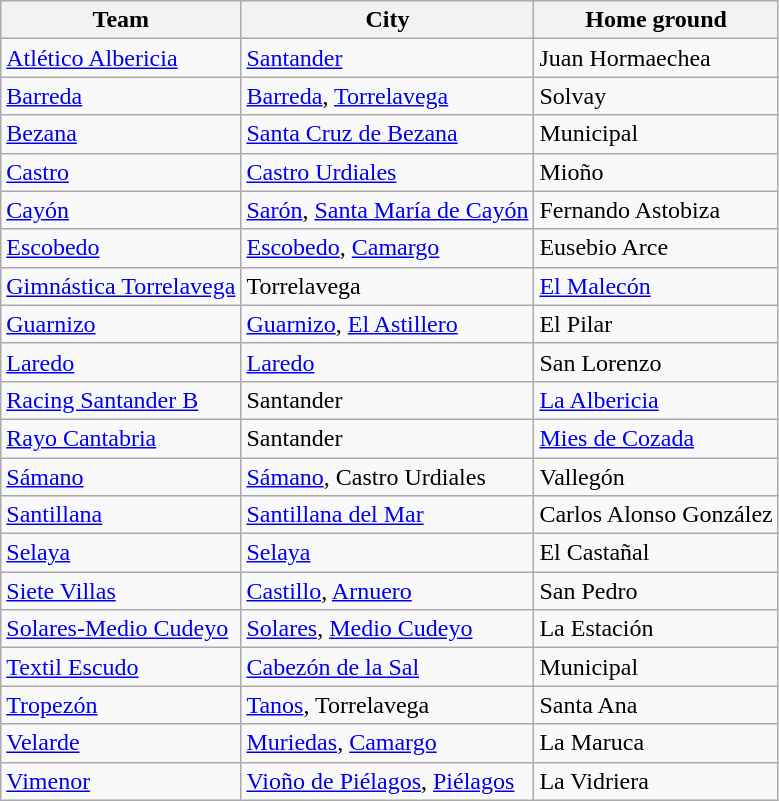<table class="wikitable sortable">
<tr>
<th>Team</th>
<th>City</th>
<th>Home ground</th>
</tr>
<tr>
<td><a href='#'>Atlético Albericia</a></td>
<td><a href='#'>Santander</a></td>
<td>Juan Hormaechea</td>
</tr>
<tr>
<td><a href='#'>Barreda</a></td>
<td><a href='#'>Barreda</a>, <a href='#'>Torrelavega</a></td>
<td>Solvay</td>
</tr>
<tr>
<td><a href='#'>Bezana</a></td>
<td><a href='#'>Santa Cruz de Bezana</a></td>
<td>Municipal</td>
</tr>
<tr>
<td><a href='#'>Castro</a></td>
<td><a href='#'>Castro Urdiales</a></td>
<td>Mioño</td>
</tr>
<tr>
<td><a href='#'>Cayón</a></td>
<td><a href='#'>Sarón</a>, <a href='#'>Santa María de Cayón</a></td>
<td>Fernando Astobiza</td>
</tr>
<tr>
<td><a href='#'>Escobedo</a></td>
<td><a href='#'>Escobedo</a>, <a href='#'>Camargo</a></td>
<td>Eusebio Arce</td>
</tr>
<tr>
<td><a href='#'>Gimnástica Torrelavega</a></td>
<td>Torrelavega</td>
<td><a href='#'>El Malecón</a></td>
</tr>
<tr>
<td><a href='#'>Guarnizo</a></td>
<td><a href='#'>Guarnizo</a>, <a href='#'>El Astillero</a></td>
<td>El Pilar</td>
</tr>
<tr>
<td><a href='#'>Laredo</a></td>
<td><a href='#'>Laredo</a></td>
<td>San Lorenzo</td>
</tr>
<tr>
<td><a href='#'>Racing Santander B</a></td>
<td>Santander</td>
<td><a href='#'>La Albericia</a></td>
</tr>
<tr>
<td><a href='#'>Rayo Cantabria</a></td>
<td>Santander</td>
<td><a href='#'>Mies de Cozada</a></td>
</tr>
<tr>
<td><a href='#'>Sámano</a></td>
<td><a href='#'>Sámano</a>, Castro Urdiales</td>
<td>Vallegón</td>
</tr>
<tr>
<td><a href='#'>Santillana</a></td>
<td><a href='#'>Santillana del Mar</a></td>
<td>Carlos Alonso González</td>
</tr>
<tr>
<td><a href='#'>Selaya</a></td>
<td><a href='#'>Selaya</a></td>
<td>El Castañal</td>
</tr>
<tr>
<td><a href='#'>Siete Villas</a></td>
<td><a href='#'>Castillo</a>, <a href='#'>Arnuero</a></td>
<td>San Pedro</td>
</tr>
<tr>
<td><a href='#'>Solares-Medio Cudeyo</a></td>
<td><a href='#'>Solares</a>, <a href='#'>Medio Cudeyo</a></td>
<td>La Estación</td>
</tr>
<tr>
<td><a href='#'>Textil Escudo</a></td>
<td><a href='#'>Cabezón de la Sal</a></td>
<td>Municipal</td>
</tr>
<tr>
<td><a href='#'>Tropezón</a></td>
<td><a href='#'>Tanos</a>, Torrelavega</td>
<td>Santa Ana</td>
</tr>
<tr>
<td><a href='#'>Velarde</a></td>
<td><a href='#'>Muriedas</a>, <a href='#'>Camargo</a></td>
<td>La Maruca</td>
</tr>
<tr>
<td><a href='#'>Vimenor</a></td>
<td><a href='#'>Vioño de Piélagos</a>, <a href='#'>Piélagos</a></td>
<td>La Vidriera</td>
</tr>
</table>
